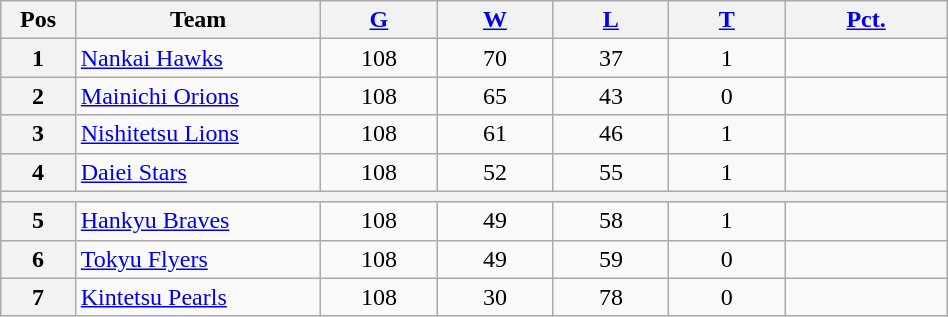<table class="wikitable plainrowheaders" width="50%" style="text-align:center;">
<tr>
<th scope="col" width="2%">Pos</th>
<th scope="col" width="10%">Team</th>
<th scope="col" width="5%"><a href='#'>G</a></th>
<th scope="col" width="5%"><a href='#'>W</a></th>
<th scope="col" width="5%"><a href='#'>L</a></th>
<th scope="col" width="5%"><a href='#'>T</a></th>
<th scope="col" width="7%"><a href='#'>Pct.</a></th>
</tr>
<tr>
<th>1</th>
<td style="text-align:left;"><a href='#'>Nankai Hawks</a></td>
<td>108</td>
<td>70</td>
<td>37</td>
<td>1</td>
<td></td>
</tr>
<tr>
<th>2</th>
<td style="text-align:left;"><a href='#'>Mainichi Orions</a></td>
<td>108</td>
<td>65</td>
<td>43</td>
<td>0</td>
<td></td>
</tr>
<tr>
<th>3</th>
<td style="text-align:left;"><a href='#'>Nishitetsu Lions</a></td>
<td>108</td>
<td>61</td>
<td>46</td>
<td>1</td>
<td></td>
</tr>
<tr>
<th>4</th>
<td style="text-align:left;"><a href='#'>Daiei Stars</a></td>
<td>108</td>
<td>52</td>
<td>55</td>
<td>1</td>
<td></td>
</tr>
<tr>
<th colspan="7"></th>
</tr>
<tr>
<th>5</th>
<td style="text-align:left;"><a href='#'>Hankyu Braves</a></td>
<td>108</td>
<td>49</td>
<td>58</td>
<td>1</td>
<td></td>
</tr>
<tr>
<th>6</th>
<td style="text-align:left;"><a href='#'>Tokyu Flyers</a></td>
<td>108</td>
<td>49</td>
<td>59</td>
<td>0</td>
<td></td>
</tr>
<tr>
<th>7</th>
<td style="text-align:left;"><a href='#'>Kintetsu Pearls</a></td>
<td>108</td>
<td>30</td>
<td>78</td>
<td>0</td>
<td></td>
</tr>
</table>
